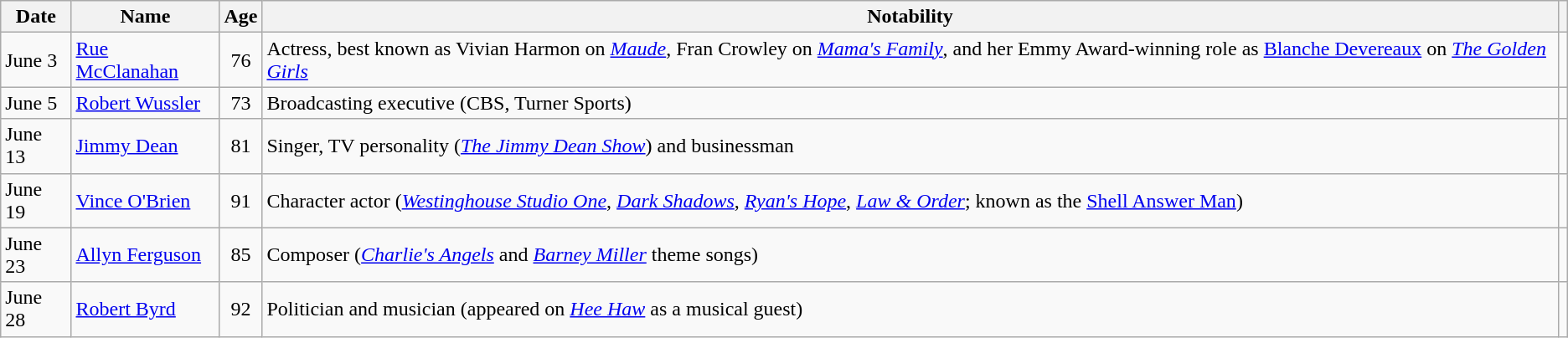<table class="wikitable sortable">
<tr ">
<th>Date</th>
<th>Name</th>
<th>Age</th>
<th>Notability</th>
<th class="unsortable"></th>
</tr>
<tr>
<td>June 3</td>
<td><a href='#'>Rue McClanahan</a></td>
<td style="text-align:center;">76</td>
<td>Actress, best known as Vivian Harmon on <em><a href='#'>Maude</a></em>, Fran Crowley on <em><a href='#'>Mama's Family</a></em>, and her Emmy Award-winning role as <a href='#'>Blanche Devereaux</a> on <em><a href='#'>The Golden Girls</a></em></td>
<td></td>
</tr>
<tr>
<td>June 5</td>
<td><a href='#'>Robert Wussler</a></td>
<td style="text-align:center;">73</td>
<td>Broadcasting executive (CBS, Turner Sports)</td>
<td></td>
</tr>
<tr>
<td>June 13</td>
<td><a href='#'>Jimmy Dean</a></td>
<td style="text-align:center;">81</td>
<td>Singer, TV personality (<em><a href='#'>The Jimmy Dean Show</a></em>) and businessman</td>
<td></td>
</tr>
<tr>
<td>June 19</td>
<td><a href='#'>Vince O'Brien</a></td>
<td style="text-align:center;">91</td>
<td>Character actor (<em><a href='#'>Westinghouse Studio One</a></em>, <em><a href='#'>Dark Shadows</a></em>, <em><a href='#'>Ryan's Hope</a></em>, <em><a href='#'>Law & Order</a></em>; known as the <a href='#'>Shell Answer Man</a>)</td>
<td></td>
</tr>
<tr>
<td>June 23</td>
<td><a href='#'>Allyn Ferguson</a></td>
<td style="text-align:center;">85</td>
<td>Composer (<em><a href='#'>Charlie's Angels</a></em> and <em><a href='#'>Barney Miller</a></em> theme songs)</td>
<td></td>
</tr>
<tr>
<td>June 28</td>
<td><a href='#'>Robert Byrd</a></td>
<td style="text-align:center;">92</td>
<td>Politician and musician (appeared on <em><a href='#'>Hee Haw</a></em> as a musical guest)</td>
<td></td>
</tr>
</table>
